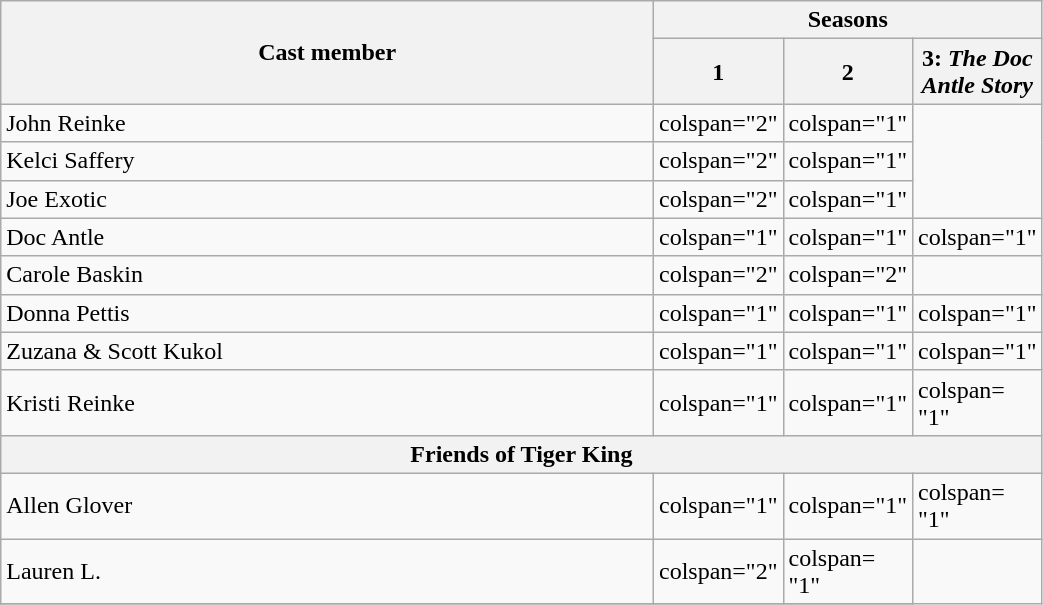<table class="wikitable plainrowheaders" style="width:55%;">
<tr>
<th rowspan="2” style="width:20%;"><strong>Cast member</strong></th>
<th colspan="5">Seasons</th>
</tr>
<tr>
<th style="width:10%;">1</th>
<th style="width:10%;">2</th>
<th style="width:10%;">3: <em>The Doc Antle Story</em></th>
</tr>
<tr>
<td>John Reinke</td>
<td>colspan="2" </td>
<td>colspan="1" </td>
</tr>
<tr>
<td>Kelci Saffery</td>
<td>colspan="2" </td>
<td>colspan="1" </td>
</tr>
<tr>
<td>Joe Exotic</td>
<td>colspan="2" </td>
<td>colspan="1" </td>
</tr>
<tr>
<td>Doc Antle</td>
<td>colspan="1" </td>
<td>colspan="1" </td>
<td>colspan="1" </td>
</tr>
<tr>
<td>Carole Baskin</td>
<td>colspan="2" </td>
<td>colspan="2" </td>
</tr>
<tr>
<td>Donna Pettis</td>
<td>colspan="1" </td>
<td>colspan="1" </td>
<td>colspan="1" </td>
</tr>
<tr>
<td>Zuzana & Scott Kukol</td>
<td>colspan="1" </td>
<td>colspan="1" </td>
<td>colspan="1" </td>
</tr>
<tr>
<td>Kristi Reinke</td>
<td>colspan="1" </td>
<td>colspan="1" </td>
<td>colspan= "1" </td>
</tr>
<tr>
<th colspan="5">Friends of Tiger King</th>
</tr>
<tr>
<td nowrap>Allen Glover</td>
<td>colspan="1" </td>
<td>colspan="1" </td>
<td>colspan= "1" </td>
</tr>
<tr>
<td>Lauren L.</td>
<td>colspan="2" </td>
<td>colspan= "1" </td>
</tr>
<tr>
</tr>
</table>
